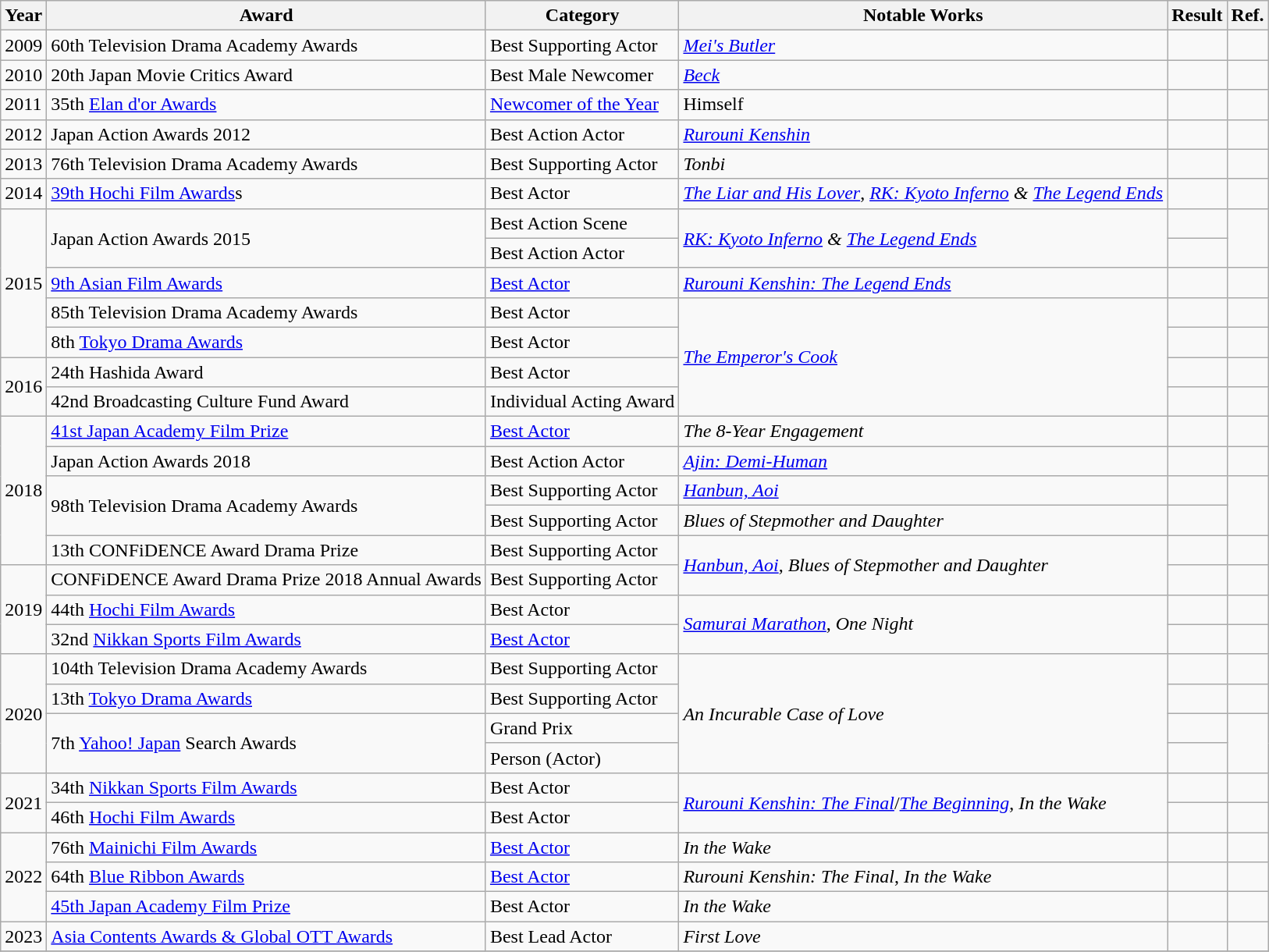<table class="wikitable">
<tr>
<th>Year</th>
<th>Award</th>
<th>Category</th>
<th>Notable Works</th>
<th>Result</th>
<th>Ref.</th>
</tr>
<tr>
<td>2009</td>
<td>60th Television Drama Academy Awards</td>
<td>Best Supporting Actor</td>
<td><em><a href='#'>Mei's Butler</a></em></td>
<td></td>
<td></td>
</tr>
<tr>
<td>2010</td>
<td>20th Japan Movie Critics Award</td>
<td>Best Male Newcomer</td>
<td><em><a href='#'>Beck</a></em></td>
<td></td>
<td></td>
</tr>
<tr>
<td>2011</td>
<td>35th <a href='#'>Elan d'or Awards</a></td>
<td><a href='#'>Newcomer of the Year</a></td>
<td>Himself</td>
<td></td>
<td></td>
</tr>
<tr>
<td>2012</td>
<td>Japan Action Awards 2012</td>
<td>Best Action Actor</td>
<td><em><a href='#'>Rurouni Kenshin</a></em></td>
<td></td>
<td></td>
</tr>
<tr>
<td>2013</td>
<td>76th Television Drama Academy Awards</td>
<td>Best Supporting Actor</td>
<td><em>Tonbi</em></td>
<td></td>
<td></td>
</tr>
<tr>
<td>2014</td>
<td><a href='#'>39th Hochi Film Awards</a>s</td>
<td>Best Actor</td>
<td><em><a href='#'>The Liar and His Lover</a></em>, <em><a href='#'>RK: Kyoto Inferno</a> & <a href='#'>The Legend Ends</a></em></td>
<td></td>
<td></td>
</tr>
<tr>
<td rowspan=5>2015</td>
<td rowspan=2>Japan Action Awards 2015</td>
<td>Best Action Scene</td>
<td rowspan=2><em><a href='#'>RK: Kyoto Inferno</a> & <a href='#'>The Legend Ends</a></em></td>
<td></td>
<td rowspan=2></td>
</tr>
<tr>
<td>Best Action Actor</td>
<td></td>
</tr>
<tr>
<td><a href='#'>9th Asian Film Awards</a></td>
<td><a href='#'>Best Actor</a></td>
<td><em><a href='#'>Rurouni Kenshin: The Legend Ends</a></em></td>
<td></td>
<td></td>
</tr>
<tr>
<td>85th Television Drama Academy Awards</td>
<td>Best Actor</td>
<td rowspan=4><em><a href='#'>The Emperor's Cook</a></em></td>
<td></td>
<td></td>
</tr>
<tr>
<td>8th <a href='#'>Tokyo Drama Awards</a></td>
<td>Best Actor</td>
<td></td>
<td></td>
</tr>
<tr>
<td rowspan=2>2016</td>
<td>24th Hashida Award</td>
<td>Best Actor</td>
<td></td>
<td></td>
</tr>
<tr>
<td>42nd Broadcasting Culture Fund Award</td>
<td>Individual Acting Award</td>
<td></td>
<td></td>
</tr>
<tr>
<td rowspan = 5>2018</td>
<td><a href='#'>41st Japan Academy Film Prize</a></td>
<td><a href='#'>Best Actor</a></td>
<td><em>The 8-Year Engagement</em></td>
<td></td>
<td></td>
</tr>
<tr>
<td>Japan Action Awards 2018</td>
<td>Best Action Actor</td>
<td><em><a href='#'>Ajin: Demi-Human</a></em></td>
<td></td>
<td></td>
</tr>
<tr>
<td rowspan = 2>98th Television Drama Academy Awards</td>
<td>Best Supporting Actor</td>
<td><em><a href='#'>Hanbun, Aoi</a></em></td>
<td></td>
<td rowspan=2></td>
</tr>
<tr>
<td>Best Supporting Actor</td>
<td><em>Blues of Stepmother and Daughter</em></td>
<td></td>
</tr>
<tr>
<td>13th CONFiDENCE Award Drama Prize</td>
<td>Best Supporting Actor</td>
<td rowspan = 2><em><a href='#'>Hanbun, Aoi</a></em>, <em>Blues of Stepmother and Daughter</em></td>
<td></td>
<td></td>
</tr>
<tr>
<td rowspan=3>2019</td>
<td>CONFiDENCE Award Drama Prize 2018 Annual Awards</td>
<td>Best Supporting Actor</td>
<td></td>
<td></td>
</tr>
<tr>
<td>44th <a href='#'>Hochi Film Awards</a></td>
<td>Best Actor</td>
<td rowspan=2><em><a href='#'>Samurai Marathon</a></em>, <em>One Night</em></td>
<td></td>
<td></td>
</tr>
<tr>
<td>32nd <a href='#'>Nikkan Sports Film Awards</a></td>
<td><a href='#'>Best Actor</a></td>
<td></td>
<td></td>
</tr>
<tr>
<td rowspan=4>2020</td>
<td>104th Television Drama Academy Awards</td>
<td>Best Supporting Actor</td>
<td rowspan=4><em>An Incurable Case of Love</em></td>
<td></td>
<td></td>
</tr>
<tr>
<td>13th <a href='#'>Tokyo Drama Awards</a></td>
<td>Best Supporting Actor</td>
<td></td>
<td></td>
</tr>
<tr>
<td rowspan=2>7th <a href='#'>Yahoo! Japan</a> Search Awards</td>
<td>Grand Prix</td>
<td></td>
<td rowspan=2></td>
</tr>
<tr>
<td>Person (Actor)</td>
<td></td>
</tr>
<tr>
<td rowspan=2>2021</td>
<td>34th <a href='#'>Nikkan Sports Film Awards</a></td>
<td>Best Actor</td>
<td rowspan=2><em><a href='#'>Rurouni Kenshin: The Final</a></em>/<em><a href='#'>The Beginning</a></em>, <em>In the Wake</em></td>
<td></td>
<td></td>
</tr>
<tr>
<td>46th <a href='#'>Hochi Film Awards</a></td>
<td>Best Actor</td>
<td></td>
<td></td>
</tr>
<tr>
<td rowspan=3>2022</td>
<td>76th <a href='#'>Mainichi Film Awards</a></td>
<td><a href='#'>Best Actor</a></td>
<td><em>In the Wake</em></td>
<td></td>
<td></td>
</tr>
<tr>
<td>64th <a href='#'>Blue Ribbon Awards</a></td>
<td><a href='#'>Best Actor</a></td>
<td><em>Rurouni Kenshin: The Final</em>, <em>In the Wake</em></td>
<td></td>
<td></td>
</tr>
<tr>
<td><a href='#'>45th Japan Academy Film Prize</a></td>
<td>Best Actor</td>
<td><em>In the Wake</em></td>
<td></td>
<td></td>
</tr>
<tr>
<td>2023</td>
<td><a href='#'>Asia Contents Awards & Global OTT Awards</a></td>
<td>Best Lead Actor</td>
<td><em>First Love</em></td>
<td></td>
<td></td>
</tr>
<tr>
</tr>
</table>
